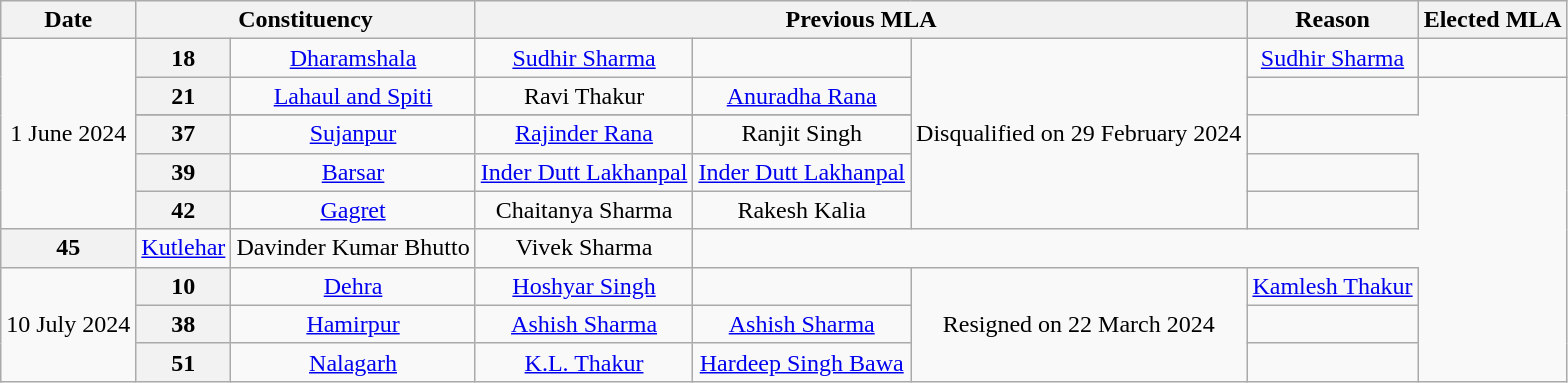<table class="wikitable sortable" style="text-align:center;">
<tr>
<th>Date</th>
<th colspan="2">Constituency</th>
<th colspan="3">Previous MLA</th>
<th>Reason</th>
<th colspan="3">Elected MLA</th>
</tr>
<tr>
<td rowspan=6>1 June 2024</td>
<th>18</th>
<td><a href='#'>Dharamshala</a></td>
<td><a href='#'>Sudhir Sharma</a></td>
<td></td>
<td rowspan=6>Disqualified on 29 February 2024</td>
<td><a href='#'>Sudhir Sharma</a></td>
<td></td>
</tr>
<tr>
<th>21</th>
<td><a href='#'>Lahaul and Spiti</a></td>
<td>Ravi Thakur</td>
<td><a href='#'>Anuradha Rana</a></td>
<td></td>
</tr>
<tr>
</tr>
<tr>
<th>37</th>
<td><a href='#'>Sujanpur</a></td>
<td><a href='#'>Rajinder Rana</a></td>
<td>Ranjit Singh</td>
</tr>
<tr>
<th>39</th>
<td><a href='#'>Barsar</a></td>
<td><a href='#'>Inder Dutt Lakhanpal</a></td>
<td><a href='#'>Inder Dutt Lakhanpal</a></td>
<td></td>
</tr>
<tr>
<th>42</th>
<td><a href='#'>Gagret</a></td>
<td>Chaitanya Sharma</td>
<td>Rakesh Kalia</td>
<td></td>
</tr>
<tr>
<th>45</th>
<td><a href='#'>Kutlehar</a></td>
<td>Davinder Kumar Bhutto</td>
<td>Vivek Sharma</td>
</tr>
<tr>
<td rowspan=3>10 July 2024</td>
<th>10</th>
<td><a href='#'>Dehra</a></td>
<td><a href='#'>Hoshyar Singh</a></td>
<td></td>
<td rowspan=3>Resigned on 22 March 2024</td>
<td><a href='#'>Kamlesh Thakur</a></td>
</tr>
<tr>
<th>38</th>
<td><a href='#'>Hamirpur</a></td>
<td><a href='#'>Ashish Sharma</a></td>
<td><a href='#'>Ashish Sharma</a></td>
<td></td>
</tr>
<tr>
<th>51</th>
<td><a href='#'>Nalagarh</a></td>
<td><a href='#'>K.L. Thakur</a></td>
<td><a href='#'>Hardeep Singh Bawa</a></td>
<td></td>
</tr>
</table>
